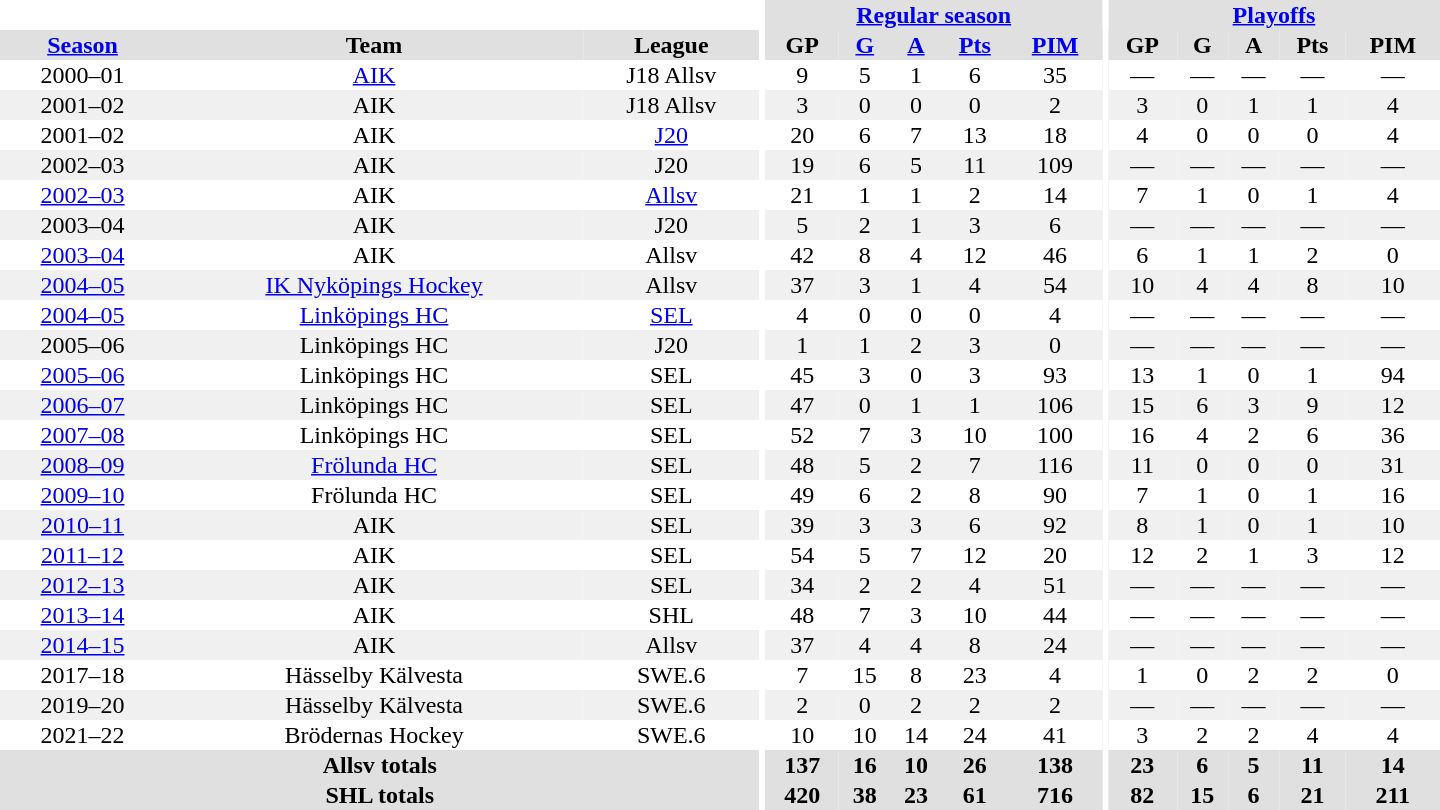<table border="0" cellpadding="1" cellspacing="0" style="text-align:center; width:60em">
<tr bgcolor="#e0e0e0">
<th colspan="3" bgcolor="#ffffff"></th>
<th rowspan="99" bgcolor="#ffffff"></th>
<th colspan="5"><a href='#'>Regular season</a></th>
<th rowspan="99" bgcolor="#ffffff"></th>
<th colspan="5"><a href='#'>Playoffs</a></th>
</tr>
<tr bgcolor="#e0e0e0">
<th><a href='#'>Season</a></th>
<th>Team</th>
<th>League</th>
<th>GP</th>
<th><a href='#'>G</a></th>
<th><a href='#'>A</a></th>
<th><a href='#'>Pts</a></th>
<th><a href='#'>PIM</a></th>
<th>GP</th>
<th>G</th>
<th>A</th>
<th>Pts</th>
<th>PIM</th>
</tr>
<tr>
<td>2000–01</td>
<td><a href='#'>AIK</a></td>
<td>J18 Allsv</td>
<td>9</td>
<td>5</td>
<td>1</td>
<td>6</td>
<td>35</td>
<td>—</td>
<td>—</td>
<td>—</td>
<td>—</td>
<td>—</td>
</tr>
<tr bgcolor="#f0f0f0">
<td>2001–02</td>
<td>AIK</td>
<td>J18 Allsv</td>
<td>3</td>
<td>0</td>
<td>0</td>
<td>0</td>
<td>2</td>
<td>3</td>
<td>0</td>
<td>1</td>
<td>1</td>
<td>4</td>
</tr>
<tr>
<td>2001–02</td>
<td>AIK</td>
<td><a href='#'>J20</a></td>
<td>20</td>
<td>6</td>
<td>7</td>
<td>13</td>
<td>18</td>
<td>4</td>
<td>0</td>
<td>0</td>
<td>0</td>
<td>4</td>
</tr>
<tr bgcolor="#f0f0f0">
<td>2002–03</td>
<td>AIK</td>
<td>J20</td>
<td>19</td>
<td>6</td>
<td>5</td>
<td>11</td>
<td>109</td>
<td>—</td>
<td>—</td>
<td>—</td>
<td>—</td>
<td>—</td>
</tr>
<tr>
<td><a href='#'>2002–03</a></td>
<td>AIK</td>
<td><a href='#'>Allsv</a></td>
<td>21</td>
<td>1</td>
<td>1</td>
<td>2</td>
<td>14</td>
<td>7</td>
<td>1</td>
<td>0</td>
<td>1</td>
<td>4</td>
</tr>
<tr bgcolor="#f0f0f0">
<td>2003–04</td>
<td>AIK</td>
<td>J20</td>
<td>5</td>
<td>2</td>
<td>1</td>
<td>3</td>
<td>6</td>
<td>—</td>
<td>—</td>
<td>—</td>
<td>—</td>
<td>—</td>
</tr>
<tr>
<td><a href='#'>2003–04</a></td>
<td>AIK</td>
<td>Allsv</td>
<td>42</td>
<td>8</td>
<td>4</td>
<td>12</td>
<td>46</td>
<td>6</td>
<td>1</td>
<td>1</td>
<td>2</td>
<td>0</td>
</tr>
<tr bgcolor="#f0f0f0">
<td><a href='#'>2004–05</a></td>
<td><a href='#'>IK Nyköpings Hockey</a></td>
<td>Allsv</td>
<td>37</td>
<td>3</td>
<td>1</td>
<td>4</td>
<td>54</td>
<td>10</td>
<td>4</td>
<td>4</td>
<td>8</td>
<td>10</td>
</tr>
<tr>
<td><a href='#'>2004–05</a></td>
<td><a href='#'>Linköpings HC</a></td>
<td><a href='#'>SEL</a></td>
<td>4</td>
<td>0</td>
<td>0</td>
<td>0</td>
<td>4</td>
<td>—</td>
<td>—</td>
<td>—</td>
<td>—</td>
<td>—</td>
</tr>
<tr bgcolor="#f0f0f0">
<td>2005–06</td>
<td>Linköpings HC</td>
<td>J20</td>
<td>1</td>
<td>1</td>
<td>2</td>
<td>3</td>
<td>0</td>
<td>—</td>
<td>—</td>
<td>—</td>
<td>—</td>
<td>—</td>
</tr>
<tr>
<td><a href='#'>2005–06</a></td>
<td>Linköpings HC</td>
<td>SEL</td>
<td>45</td>
<td>3</td>
<td>0</td>
<td>3</td>
<td>93</td>
<td>13</td>
<td>1</td>
<td>0</td>
<td>1</td>
<td>94</td>
</tr>
<tr bgcolor="#f0f0f0">
<td><a href='#'>2006–07</a></td>
<td>Linköpings HC</td>
<td>SEL</td>
<td>47</td>
<td>0</td>
<td>1</td>
<td>1</td>
<td>106</td>
<td>15</td>
<td>6</td>
<td>3</td>
<td>9</td>
<td>12</td>
</tr>
<tr>
<td><a href='#'>2007–08</a></td>
<td>Linköpings HC</td>
<td>SEL</td>
<td>52</td>
<td>7</td>
<td>3</td>
<td>10</td>
<td>100</td>
<td>16</td>
<td>4</td>
<td>2</td>
<td>6</td>
<td>36</td>
</tr>
<tr bgcolor="#f0f0f0">
<td><a href='#'>2008–09</a></td>
<td><a href='#'>Frölunda HC</a></td>
<td>SEL</td>
<td>48</td>
<td>5</td>
<td>2</td>
<td>7</td>
<td>116</td>
<td>11</td>
<td>0</td>
<td>0</td>
<td>0</td>
<td>31</td>
</tr>
<tr>
<td><a href='#'>2009–10</a></td>
<td>Frölunda HC</td>
<td>SEL</td>
<td>49</td>
<td>6</td>
<td>2</td>
<td>8</td>
<td>90</td>
<td>7</td>
<td>1</td>
<td>0</td>
<td>1</td>
<td>16</td>
</tr>
<tr bgcolor="#f0f0f0">
<td><a href='#'>2010–11</a></td>
<td>AIK</td>
<td>SEL</td>
<td>39</td>
<td>3</td>
<td>3</td>
<td>6</td>
<td>92</td>
<td>8</td>
<td>1</td>
<td>0</td>
<td>1</td>
<td>10</td>
</tr>
<tr>
<td><a href='#'>2011–12</a></td>
<td>AIK</td>
<td>SEL</td>
<td>54</td>
<td>5</td>
<td>7</td>
<td>12</td>
<td>20</td>
<td>12</td>
<td>2</td>
<td>1</td>
<td>3</td>
<td>12</td>
</tr>
<tr bgcolor="#f0f0f0">
<td><a href='#'>2012–13</a></td>
<td>AIK</td>
<td>SEL</td>
<td>34</td>
<td>2</td>
<td>2</td>
<td>4</td>
<td>51</td>
<td>—</td>
<td>—</td>
<td>—</td>
<td>—</td>
<td>—</td>
</tr>
<tr>
<td><a href='#'>2013–14</a></td>
<td>AIK</td>
<td>SHL</td>
<td>48</td>
<td>7</td>
<td>3</td>
<td>10</td>
<td>44</td>
<td>—</td>
<td>—</td>
<td>—</td>
<td>—</td>
<td>—</td>
</tr>
<tr bgcolor="#f0f0f0">
<td><a href='#'>2014–15</a></td>
<td>AIK</td>
<td>Allsv</td>
<td>37</td>
<td>4</td>
<td>4</td>
<td>8</td>
<td>24</td>
<td>—</td>
<td>—</td>
<td>—</td>
<td>—</td>
<td>—</td>
</tr>
<tr>
<td>2017–18</td>
<td>Hässelby Kälvesta</td>
<td>SWE.6</td>
<td>7</td>
<td>15</td>
<td>8</td>
<td>23</td>
<td>4</td>
<td>1</td>
<td>0</td>
<td>2</td>
<td>2</td>
<td>0</td>
</tr>
<tr bgcolor="#f0f0f0">
<td>2019–20</td>
<td>Hässelby Kälvesta</td>
<td>SWE.6</td>
<td>2</td>
<td>0</td>
<td>2</td>
<td>2</td>
<td>2</td>
<td>—</td>
<td>—</td>
<td>—</td>
<td>—</td>
<td>—</td>
</tr>
<tr>
<td>2021–22</td>
<td>Brödernas Hockey</td>
<td>SWE.6</td>
<td>10</td>
<td>10</td>
<td>14</td>
<td>24</td>
<td>41</td>
<td>3</td>
<td>2</td>
<td>2</td>
<td>4</td>
<td>4</td>
</tr>
<tr bgcolor="#e0e0e0">
<th colspan="3">Allsv totals</th>
<th>137</th>
<th>16</th>
<th>10</th>
<th>26</th>
<th>138</th>
<th>23</th>
<th>6</th>
<th>5</th>
<th>11</th>
<th>14</th>
</tr>
<tr bgcolor="#e0e0e0">
<th colspan="3">SHL totals</th>
<th>420</th>
<th>38</th>
<th>23</th>
<th>61</th>
<th>716</th>
<th>82</th>
<th>15</th>
<th>6</th>
<th>21</th>
<th>211</th>
</tr>
</table>
